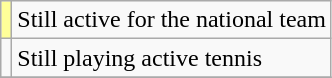<table class="wikitable">
<tr>
<td style="background-color:#FFFF99"></td>
<td>Still active for the national team</td>
</tr>
<tr>
<td></td>
<td>Still playing active tennis</td>
</tr>
<tr>
</tr>
</table>
